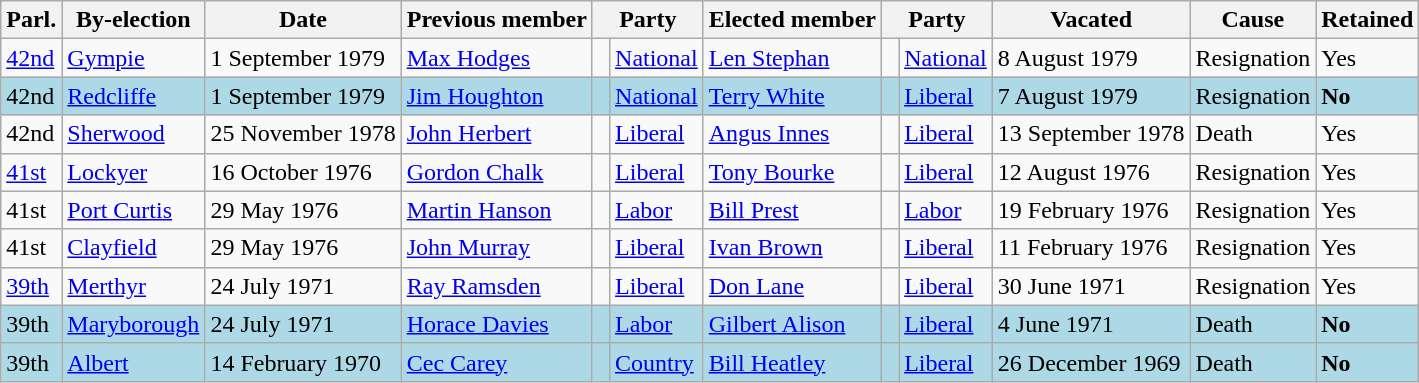<table class="wikitable">
<tr>
<th>Parl.</th>
<th>By-election</th>
<th>Date</th>
<th>Previous member</th>
<th colspan="2">Party</th>
<th>Elected member</th>
<th colspan="2">Party</th>
<th>Vacated</th>
<th>Cause</th>
<th>Retained</th>
</tr>
<tr>
<td><a href='#'>42nd</a></td>
<td><a href='#'>Gympie</a></td>
<td>1 September 1979</td>
<td><a href='#'>Max Hodges</a></td>
<td> </td>
<td><a href='#'>National</a></td>
<td><a href='#'>Len Stephan</a></td>
<td> </td>
<td><a href='#'>National</a></td>
<td>8 August 1979</td>
<td>Resignation</td>
<td>Yes</td>
</tr>
<tr style="background:lightblue;">
<td>42nd</td>
<td><a href='#'>Redcliffe</a></td>
<td>1 September 1979</td>
<td><a href='#'>Jim Houghton</a></td>
<td> </td>
<td><a href='#'>National</a></td>
<td><a href='#'>Terry White</a></td>
<td> </td>
<td><a href='#'>Liberal</a></td>
<td>7 August 1979</td>
<td>Resignation</td>
<td><strong>No</strong></td>
</tr>
<tr>
<td>42nd</td>
<td><a href='#'>Sherwood</a></td>
<td>25 November 1978</td>
<td><a href='#'>John Herbert</a></td>
<td> </td>
<td><a href='#'>Liberal</a></td>
<td><a href='#'>Angus Innes</a></td>
<td> </td>
<td><a href='#'>Liberal</a></td>
<td>13 September 1978</td>
<td>Death</td>
<td>Yes</td>
</tr>
<tr>
<td><a href='#'>41st</a></td>
<td><a href='#'>Lockyer</a></td>
<td>16 October 1976</td>
<td><a href='#'>Gordon Chalk</a></td>
<td> </td>
<td><a href='#'>Liberal</a></td>
<td><a href='#'>Tony Bourke</a></td>
<td> </td>
<td><a href='#'>Liberal</a></td>
<td>12 August 1976</td>
<td>Resignation</td>
<td>Yes</td>
</tr>
<tr>
<td>41st</td>
<td><a href='#'>Port Curtis</a></td>
<td>29 May 1976</td>
<td><a href='#'>Martin Hanson</a></td>
<td> </td>
<td><a href='#'>Labor</a></td>
<td><a href='#'>Bill Prest</a></td>
<td> </td>
<td><a href='#'>Labor</a></td>
<td>19 February 1976</td>
<td>Resignation</td>
<td>Yes</td>
</tr>
<tr>
<td>41st</td>
<td><a href='#'>Clayfield</a></td>
<td>29 May 1976</td>
<td><a href='#'>John Murray</a></td>
<td> </td>
<td><a href='#'>Liberal</a></td>
<td><a href='#'>Ivan Brown</a></td>
<td> </td>
<td><a href='#'>Liberal</a></td>
<td>11 February 1976</td>
<td>Resignation</td>
<td>Yes</td>
</tr>
<tr>
<td><a href='#'>39th</a></td>
<td><a href='#'>Merthyr</a></td>
<td>24 July 1971</td>
<td><a href='#'>Ray Ramsden</a></td>
<td> </td>
<td><a href='#'>Liberal</a></td>
<td><a href='#'>Don Lane</a></td>
<td> </td>
<td><a href='#'>Liberal</a></td>
<td>30 June 1971</td>
<td>Resignation</td>
<td>Yes</td>
</tr>
<tr style="background:lightblue;">
<td>39th</td>
<td><a href='#'>Maryborough</a></td>
<td>24 July 1971</td>
<td><a href='#'>Horace Davies</a></td>
<td> </td>
<td><a href='#'>Labor</a></td>
<td><a href='#'>Gilbert Alison</a></td>
<td> </td>
<td><a href='#'>Liberal</a></td>
<td>4 June 1971</td>
<td>Death</td>
<td><strong>No</strong></td>
</tr>
<tr style="background:lightblue;">
<td>39th</td>
<td><a href='#'>Albert</a></td>
<td>14 February 1970</td>
<td><a href='#'>Cec Carey</a></td>
<td> </td>
<td><a href='#'>Country</a></td>
<td><a href='#'>Bill Heatley</a></td>
<td> </td>
<td><a href='#'>Liberal</a></td>
<td>26 December 1969</td>
<td>Death</td>
<td><strong>No</strong></td>
</tr>
</table>
